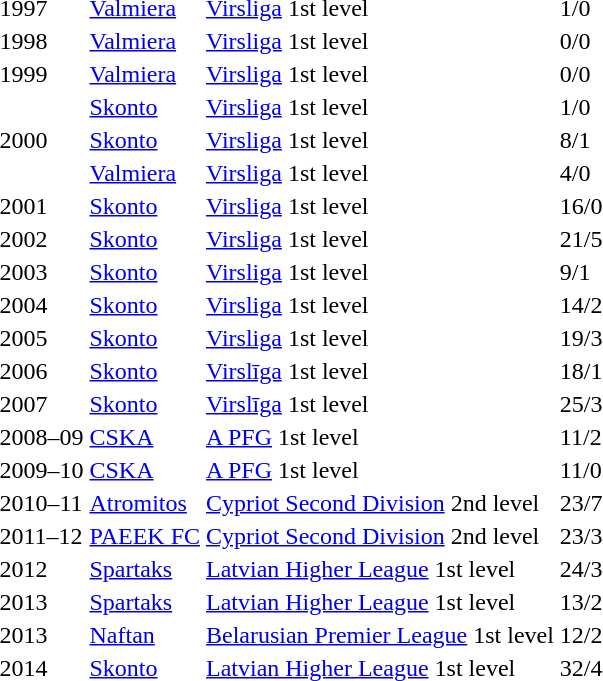<table>
<tr>
<td>1997</td>
<td><a href='#'>Valmiera</a></td>
<td><a href='#'>Virsliga</a> 1st level</td>
<td>1/0</td>
</tr>
<tr>
<td>1998</td>
<td><a href='#'>Valmiera</a></td>
<td><a href='#'>Virsliga</a> 1st level</td>
<td>0/0</td>
</tr>
<tr>
<td>1999</td>
<td><a href='#'>Valmiera</a></td>
<td><a href='#'>Virsliga</a> 1st level</td>
<td>0/0</td>
</tr>
<tr>
<td></td>
<td><a href='#'>Skonto</a></td>
<td><a href='#'>Virsliga</a> 1st level</td>
<td>1/0</td>
</tr>
<tr>
<td>2000</td>
<td><a href='#'>Skonto</a></td>
<td><a href='#'>Virsliga</a> 1st level</td>
<td>8/1</td>
</tr>
<tr>
<td></td>
<td><a href='#'>Valmiera</a></td>
<td><a href='#'>Virsliga</a> 1st level</td>
<td>4/0</td>
</tr>
<tr>
<td>2001</td>
<td><a href='#'>Skonto</a></td>
<td><a href='#'>Virsliga</a> 1st level</td>
<td>16/0</td>
</tr>
<tr>
<td>2002</td>
<td><a href='#'>Skonto</a></td>
<td><a href='#'>Virsliga</a> 1st level</td>
<td>21/5</td>
</tr>
<tr>
<td>2003</td>
<td><a href='#'>Skonto</a></td>
<td><a href='#'>Virsliga</a> 1st level</td>
<td>9/1</td>
</tr>
<tr>
<td>2004</td>
<td><a href='#'>Skonto</a></td>
<td><a href='#'>Virsliga</a> 1st level</td>
<td>14/2</td>
</tr>
<tr>
<td>2005</td>
<td><a href='#'>Skonto</a></td>
<td><a href='#'>Virsliga</a> 1st level</td>
<td>19/3</td>
</tr>
<tr>
<td>2006</td>
<td><a href='#'>Skonto</a></td>
<td><a href='#'>Virslīga</a> 1st level</td>
<td>18/1</td>
</tr>
<tr>
<td>2007</td>
<td><a href='#'>Skonto</a></td>
<td><a href='#'>Virslīga</a> 1st level</td>
<td>25/3</td>
</tr>
<tr>
<td>2008–09</td>
<td><a href='#'>CSKA</a></td>
<td><a href='#'>A PFG</a> 1st level</td>
<td>11/2</td>
</tr>
<tr>
<td>2009–10</td>
<td><a href='#'>CSKA</a></td>
<td><a href='#'>A PFG</a> 1st level</td>
<td>11/0</td>
</tr>
<tr>
<td>2010–11</td>
<td><a href='#'>Atromitos</a></td>
<td><a href='#'>Cypriot Second Division</a> 2nd level</td>
<td>23/7</td>
</tr>
<tr>
<td>2011–12</td>
<td><a href='#'>PAEEK FC</a></td>
<td><a href='#'>Cypriot Second Division</a> 2nd level</td>
<td>23/3</td>
</tr>
<tr>
<td>2012</td>
<td><a href='#'>Spartaks</a></td>
<td><a href='#'>Latvian Higher League</a> 1st level</td>
<td>24/3</td>
</tr>
<tr>
<td>2013</td>
<td><a href='#'>Spartaks</a></td>
<td><a href='#'>Latvian Higher League</a> 1st level</td>
<td>13/2</td>
</tr>
<tr>
<td>2013</td>
<td><a href='#'>Naftan</a></td>
<td><a href='#'>Belarusian Premier League</a> 1st level</td>
<td>12/2</td>
</tr>
<tr>
<td>2014</td>
<td><a href='#'>Skonto</a></td>
<td><a href='#'>Latvian Higher League</a> 1st level</td>
<td>32/4</td>
</tr>
</table>
